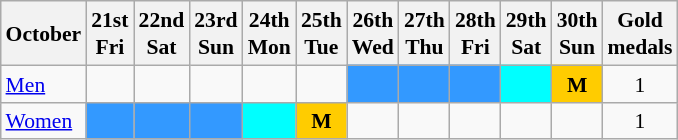<table class="wikitable" style="margin:0.5em auto; font-size:90%; line-height:1.25em;">
<tr>
<th>October</th>
<th>21st<br>Fri</th>
<th>22nd<br>Sat</th>
<th>23rd<br>Sun</th>
<th>24th<br>Mon</th>
<th>25th<br>Tue</th>
<th>26th<br>Wed</th>
<th>27th<br>Thu</th>
<th>28th<br>Fri</th>
<th>29th<br>Sat</th>
<th>30th<br>Sun</th>
<th>Gold<br>medals</th>
</tr>
<tr align="center">
<td align="left"><a href='#'>Men</a></td>
<td></td>
<td></td>
<td></td>
<td></td>
<td></td>
<td bgcolor="#3399ff"></td>
<td bgcolor="#3399ff"></td>
<td bgcolor="#3399ff"></td>
<td bgcolor="#00FFFF"></td>
<td bgcolor=#ffcc00><strong>M</strong></td>
<td>1</td>
</tr>
<tr align="center">
<td align="left"><a href='#'>Women</a></td>
<td bgcolor="#3399ff"></td>
<td bgcolor="#3399ff"></td>
<td bgcolor="#3399ff"></td>
<td bgcolor="#00FFFF"></td>
<td bgcolor=#ffcc00><strong>M</strong></td>
<td></td>
<td></td>
<td></td>
<td></td>
<td></td>
<td>1</td>
</tr>
</table>
